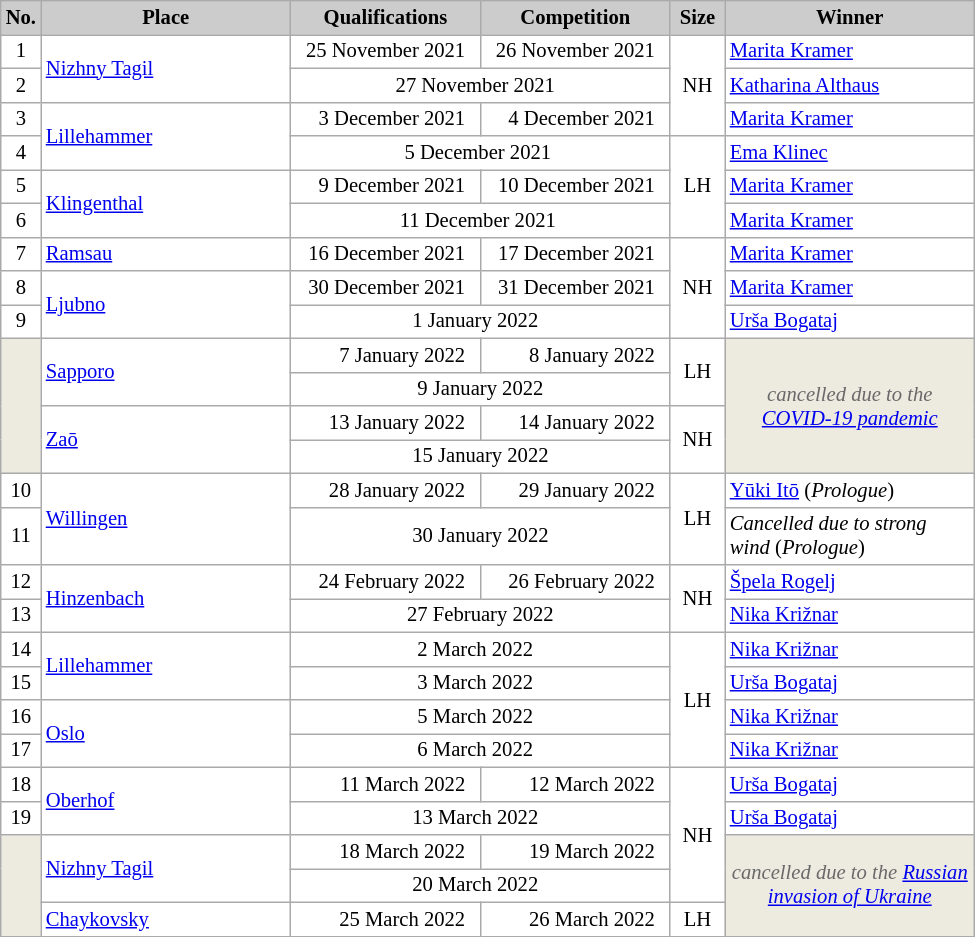<table class="wikitable plainrowheaders" style="background:#fff; font-size:86%; line-height:16px; border:grey solid 1px; border-collapse:collapse;">
<tr style="background:#ccc; text-align:center;">
<th style="background-color: #ccc;" width=20>No.</th>
<th style="background-color: #ccc;" width=160>Place</th>
<th style="background-color: #ccc;" width=120>Qualifications</th>
<th style="background-color: #ccc;" width=120>Competition</th>
<th style="background-color: #ccc;" width=30>Size</th>
<th style="background-color: #ccc;" width=160>Winner</th>
</tr>
<tr>
<td align=center>1</td>
<td rowspan="2"> <a href='#'>Nizhny Tagil</a></td>
<td align=right>25 November 2021  </td>
<td align=right>26 November 2021  </td>
<td rowspan="3" align=center>NH</td>
<td> <a href='#'>Marita Kramer</a></td>
</tr>
<tr>
<td align=center>2</td>
<td colspan=2 align=center>27 November 2021  </td>
<td> <a href='#'>Katharina Althaus</a></td>
</tr>
<tr>
<td align=center>3</td>
<td rowspan="2"> <a href='#'>Lillehammer</a></td>
<td align=right>3 December 2021  </td>
<td align=right>4 December 2021  </td>
<td> <a href='#'>Marita Kramer</a></td>
</tr>
<tr>
<td align=center>4</td>
<td colspan=2 align=center>5 December 2021 </td>
<td rowspan="3" align=center>LH</td>
<td> <a href='#'>Ema Klinec</a></td>
</tr>
<tr>
<td align=center>5</td>
<td rowspan="2"> <a href='#'>Klingenthal</a></td>
<td align=right>9 December 2021  </td>
<td align=right>10 December 2021  </td>
<td> <a href='#'>Marita Kramer</a></td>
</tr>
<tr>
<td align=center>6</td>
<td colspan=2 align=center>11 December 2021 </td>
<td> <a href='#'>Marita Kramer</a></td>
</tr>
<tr>
<td align=center>7</td>
<td> <a href='#'>Ramsau</a></td>
<td align=right>16 December 2021  </td>
<td align=right>17 December 2021  </td>
<td rowspan="3" align=center>NH</td>
<td> <a href='#'>Marita Kramer</a></td>
</tr>
<tr>
<td align=center>8</td>
<td rowspan="2"> <a href='#'>Ljubno</a></td>
<td align=right>30 December 2021  </td>
<td align=right>31 December 2021  </td>
<td> <a href='#'>Marita Kramer</a></td>
</tr>
<tr>
<td align=center>9</td>
<td colspan=2 align=center>1 January 2022  </td>
<td> <a href='#'>Urša Bogataj</a></td>
</tr>
<tr>
<td rowspan="4" align="center" bgcolor="EDEAE0"></td>
<td rowspan="2"> <a href='#'>Sapporo</a></td>
<td align=right>7 January 2022  </td>
<td align=right>8 January 2022  </td>
<td rowspan="2" align=center>LH</td>
<td align="center" rowspan="4" bgcolor="EDEAE0" style=color:#696969><em>cancelled due to the<br><a href='#'>COVID-19 pandemic</a></em></td>
</tr>
<tr>
<td colspan=2 align=center>9 January 2022</td>
</tr>
<tr>
<td rowspan="2"> <a href='#'>Zaō</a></td>
<td align=right>13 January 2022  </td>
<td align=right>14 January 2022  </td>
<td rowspan="2" align=center>NH</td>
</tr>
<tr>
<td colspan=2 align=center>15 January 2022</td>
</tr>
<tr>
<td align=center>10</td>
<td rowspan="2"> <a href='#'>Willingen</a></td>
<td align=right>28 January 2022  </td>
<td align=right>29 January 2022  </td>
<td rowspan="2" align=center>LH</td>
<td> <a href='#'>Yūki Itō</a> (<em>Prologue</em>)</td>
</tr>
<tr>
<td align=center>11</td>
<td colspan=2 align=center>30 January 2022</td>
<td><em>Cancelled due to strong wind</em> (<em>Prologue</em>)</td>
</tr>
<tr>
<td align=center>12</td>
<td rowspan="2"> <a href='#'>Hinzenbach</a></td>
<td align=right>24 February 2022  </td>
<td align=right>26 February 2022  </td>
<td rowspan="2" align=center>NH</td>
<td> <a href='#'>Špela Rogelj</a></td>
</tr>
<tr>
<td align=center>13</td>
<td colspan=2 align=center>27 February 2022</td>
<td> <a href='#'>Nika Križnar</a></td>
</tr>
<tr>
<td align=center>14</td>
<td rowspan="2"> <a href='#'>Lillehammer</a></td>
<td colspan=2 align=center>2 March 2022  </td>
<td rowspan="4" align=center>LH</td>
<td> <a href='#'>Nika Križnar</a></td>
</tr>
<tr>
<td align=center>15</td>
<td colspan=2 align=center>3 March 2022  </td>
<td> <a href='#'>Urša Bogataj</a></td>
</tr>
<tr>
<td align=center>16</td>
<td rowspan="2"> <a href='#'>Oslo</a></td>
<td colspan=2 align=center>5 March 2022  </td>
<td> <a href='#'>Nika Križnar</a></td>
</tr>
<tr>
<td align=center>17</td>
<td colspan=2 align=center>6 March 2022  </td>
<td> <a href='#'>Nika Križnar</a></td>
</tr>
<tr>
<td align=center>18</td>
<td rowspan=2> <a href='#'>Oberhof</a></td>
<td align=right>11 March 2022  </td>
<td align=right>12 March 2022  </td>
<td rowspan=4 align=center>NH</td>
<td> <a href='#'>Urša Bogataj</a></td>
</tr>
<tr>
<td align=center>19</td>
<td colspan=2 align=center>13 March 2022  </td>
<td> <a href='#'>Urša Bogataj</a></td>
</tr>
<tr>
<td rowspan="3" align="center" bgcolor="EDEAE0"></td>
<td rowspan="2"> <a href='#'>Nizhny Tagil</a></td>
<td align=right>18 March 2022  </td>
<td align=right>19 March 2022  </td>
<td align="center" rowspan="4" bgcolor="EDEAE0" style=color:#696969><em>cancelled due to the <a href='#'>Russian invasion of Ukraine</a></em></td>
</tr>
<tr>
<td colspan=2 align=center>20 March 2022  </td>
</tr>
<tr>
<td> <a href='#'>Chaykovsky</a></td>
<td align=right>25 March 2022  </td>
<td align=right>26 March 2022  </td>
<td align=center>LH</td>
</tr>
</table>
